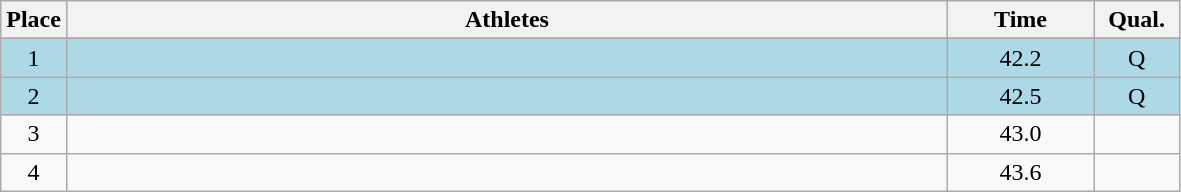<table class=wikitable style="text-align:center">
<tr>
<th width=20>Place</th>
<th width=580>Athletes</th>
<th width=90>Time</th>
<th width=50>Qual.</th>
</tr>
<tr>
</tr>
<tr bgcolor=lightblue>
<td>1</td>
<td align=left></td>
<td>42.2</td>
<td>Q</td>
</tr>
<tr bgcolor=lightblue>
<td>2</td>
<td align=left></td>
<td>42.5</td>
<td>Q</td>
</tr>
<tr>
<td>3</td>
<td align=left></td>
<td>43.0</td>
<td></td>
</tr>
<tr>
<td>4</td>
<td align=left></td>
<td>43.6</td>
<td></td>
</tr>
</table>
